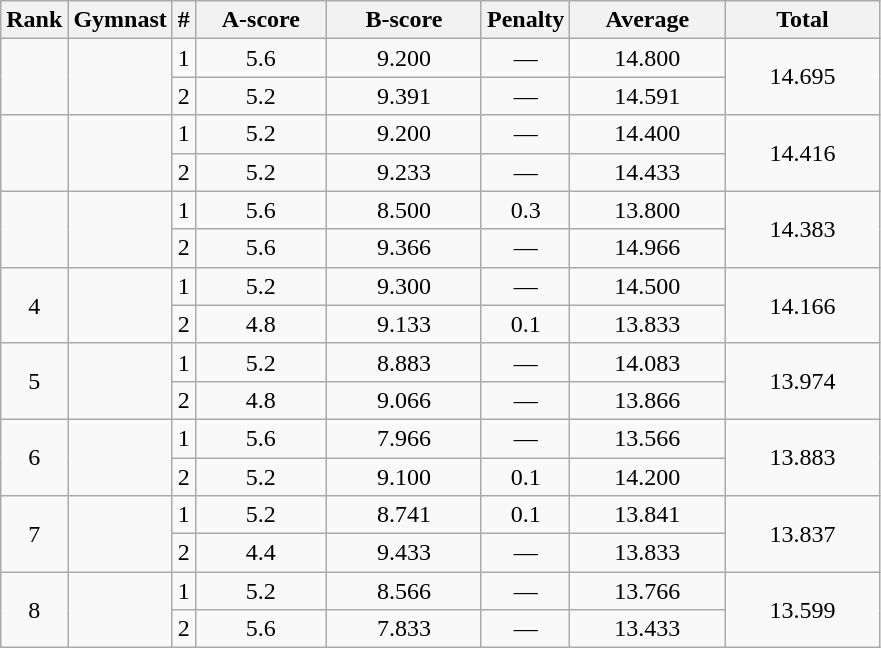<table class="wikitable" style="text-align:center">
<tr>
<th>Rank</th>
<th>Gymnast</th>
<th>#</th>
<th style="width:5em">A-score</th>
<th style="width:6em">B-score</th>
<th style="width:3em">Penalty</th>
<th style="width:6em">Average</th>
<th style="width:6em">Total</th>
</tr>
<tr>
<td rowspan=2></td>
<td rowspan=2 align=left></td>
<td>1</td>
<td>5.6</td>
<td>9.200</td>
<td>—</td>
<td>14.800</td>
<td rowspan=2>14.695</td>
</tr>
<tr>
<td>2</td>
<td>5.2</td>
<td>9.391</td>
<td>—</td>
<td>14.591</td>
</tr>
<tr>
<td rowspan=2></td>
<td rowspan=2 align=left></td>
<td>1</td>
<td>5.2</td>
<td>9.200</td>
<td>—</td>
<td>14.400</td>
<td rowspan=2>14.416</td>
</tr>
<tr>
<td>2</td>
<td>5.2</td>
<td>9.233</td>
<td>—</td>
<td>14.433</td>
</tr>
<tr>
<td rowspan=2></td>
<td rowspan=2 align=left></td>
<td>1</td>
<td>5.6</td>
<td>8.500</td>
<td>0.3</td>
<td>13.800</td>
<td rowspan=2>14.383</td>
</tr>
<tr>
<td>2</td>
<td>5.6</td>
<td>9.366</td>
<td>—</td>
<td>14.966</td>
</tr>
<tr>
<td rowspan=2>4</td>
<td rowspan=2 align=left></td>
<td>1</td>
<td>5.2</td>
<td>9.300</td>
<td>—</td>
<td>14.500</td>
<td rowspan=2>14.166</td>
</tr>
<tr>
<td>2</td>
<td>4.8</td>
<td>9.133</td>
<td>0.1</td>
<td>13.833</td>
</tr>
<tr>
<td rowspan=2>5</td>
<td rowspan=2 align=left></td>
<td>1</td>
<td>5.2</td>
<td>8.883</td>
<td>—</td>
<td>14.083</td>
<td rowspan=2>13.974</td>
</tr>
<tr>
<td>2</td>
<td>4.8</td>
<td>9.066</td>
<td>—</td>
<td>13.866</td>
</tr>
<tr>
<td rowspan=2>6</td>
<td rowspan=2 align=left></td>
<td>1</td>
<td>5.6</td>
<td>7.966</td>
<td>—</td>
<td>13.566</td>
<td rowspan=2>13.883</td>
</tr>
<tr>
<td>2</td>
<td>5.2</td>
<td>9.100</td>
<td>0.1</td>
<td>14.200</td>
</tr>
<tr>
<td rowspan=2>7</td>
<td rowspan=2 align=left></td>
<td>1</td>
<td>5.2</td>
<td>8.741</td>
<td>0.1</td>
<td>13.841</td>
<td rowspan=2>13.837</td>
</tr>
<tr>
<td>2</td>
<td>4.4</td>
<td>9.433</td>
<td>—</td>
<td>13.833</td>
</tr>
<tr>
<td rowspan=2>8</td>
<td rowspan=2 align=left></td>
<td>1</td>
<td>5.2</td>
<td>8.566</td>
<td>—</td>
<td>13.766</td>
<td rowspan=2>13.599</td>
</tr>
<tr>
<td>2</td>
<td>5.6</td>
<td>7.833</td>
<td>—</td>
<td>13.433</td>
</tr>
</table>
